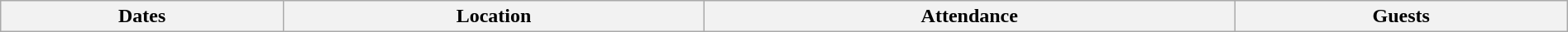<table class="wikitable" style="width:100%;">
<tr>
<th>Dates</th>
<th>Location</th>
<th>Attendance</th>
<th>Guests<br>


















</th>
</tr>
</table>
